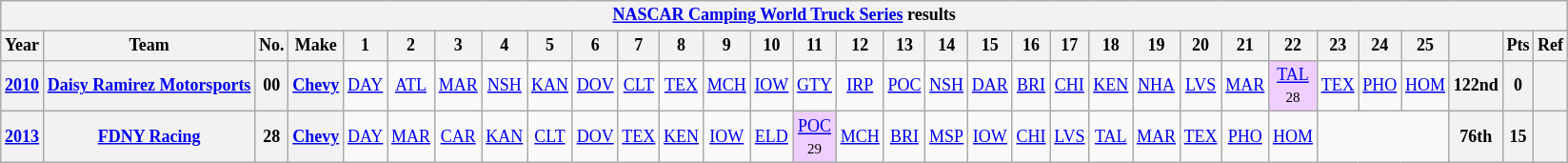<table class="wikitable" style="text-align:center; font-size:75%">
<tr>
<th colspan=45><a href='#'>NASCAR Camping World Truck Series</a> results</th>
</tr>
<tr>
<th>Year</th>
<th>Team</th>
<th>No.</th>
<th>Make</th>
<th>1</th>
<th>2</th>
<th>3</th>
<th>4</th>
<th>5</th>
<th>6</th>
<th>7</th>
<th>8</th>
<th>9</th>
<th>10</th>
<th>11</th>
<th>12</th>
<th>13</th>
<th>14</th>
<th>15</th>
<th>16</th>
<th>17</th>
<th>18</th>
<th>19</th>
<th>20</th>
<th>21</th>
<th>22</th>
<th>23</th>
<th>24</th>
<th>25</th>
<th></th>
<th>Pts</th>
<th>Ref</th>
</tr>
<tr>
<th><a href='#'>2010</a></th>
<th><a href='#'>Daisy Ramirez Motorsports</a></th>
<th>00</th>
<th><a href='#'>Chevy</a></th>
<td><a href='#'>DAY</a></td>
<td><a href='#'>ATL</a></td>
<td><a href='#'>MAR</a></td>
<td><a href='#'>NSH</a></td>
<td><a href='#'>KAN</a></td>
<td><a href='#'>DOV</a></td>
<td><a href='#'>CLT</a></td>
<td><a href='#'>TEX</a></td>
<td><a href='#'>MCH</a></td>
<td><a href='#'>IOW</a></td>
<td><a href='#'>GTY</a></td>
<td><a href='#'>IRP</a></td>
<td><a href='#'>POC</a></td>
<td><a href='#'>NSH</a></td>
<td><a href='#'>DAR</a></td>
<td><a href='#'>BRI</a></td>
<td><a href='#'>CHI</a></td>
<td><a href='#'>KEN</a></td>
<td><a href='#'>NHA</a></td>
<td><a href='#'>LVS</a></td>
<td><a href='#'>MAR</a></td>
<td style="background:#EFCFFF;"><a href='#'>TAL</a><br><small>28</small></td>
<td><a href='#'>TEX</a></td>
<td><a href='#'>PHO</a></td>
<td><a href='#'>HOM</a></td>
<th>122nd</th>
<th>0</th>
<th></th>
</tr>
<tr>
<th><a href='#'>2013</a></th>
<th><a href='#'>FDNY Racing</a></th>
<th>28</th>
<th><a href='#'>Chevy</a></th>
<td><a href='#'>DAY</a></td>
<td><a href='#'>MAR</a></td>
<td><a href='#'>CAR</a></td>
<td><a href='#'>KAN</a></td>
<td><a href='#'>CLT</a></td>
<td><a href='#'>DOV</a></td>
<td><a href='#'>TEX</a></td>
<td><a href='#'>KEN</a></td>
<td><a href='#'>IOW</a></td>
<td><a href='#'>ELD</a></td>
<td style="background:#EFCFFF;"><a href='#'>POC</a><br><small>29</small></td>
<td><a href='#'>MCH</a></td>
<td><a href='#'>BRI</a></td>
<td><a href='#'>MSP</a></td>
<td><a href='#'>IOW</a></td>
<td><a href='#'>CHI</a></td>
<td><a href='#'>LVS</a></td>
<td><a href='#'>TAL</a></td>
<td><a href='#'>MAR</a></td>
<td><a href='#'>TEX</a></td>
<td><a href='#'>PHO</a></td>
<td><a href='#'>HOM</a></td>
<td colspan=3></td>
<th>76th</th>
<th>15</th>
<th></th>
</tr>
</table>
